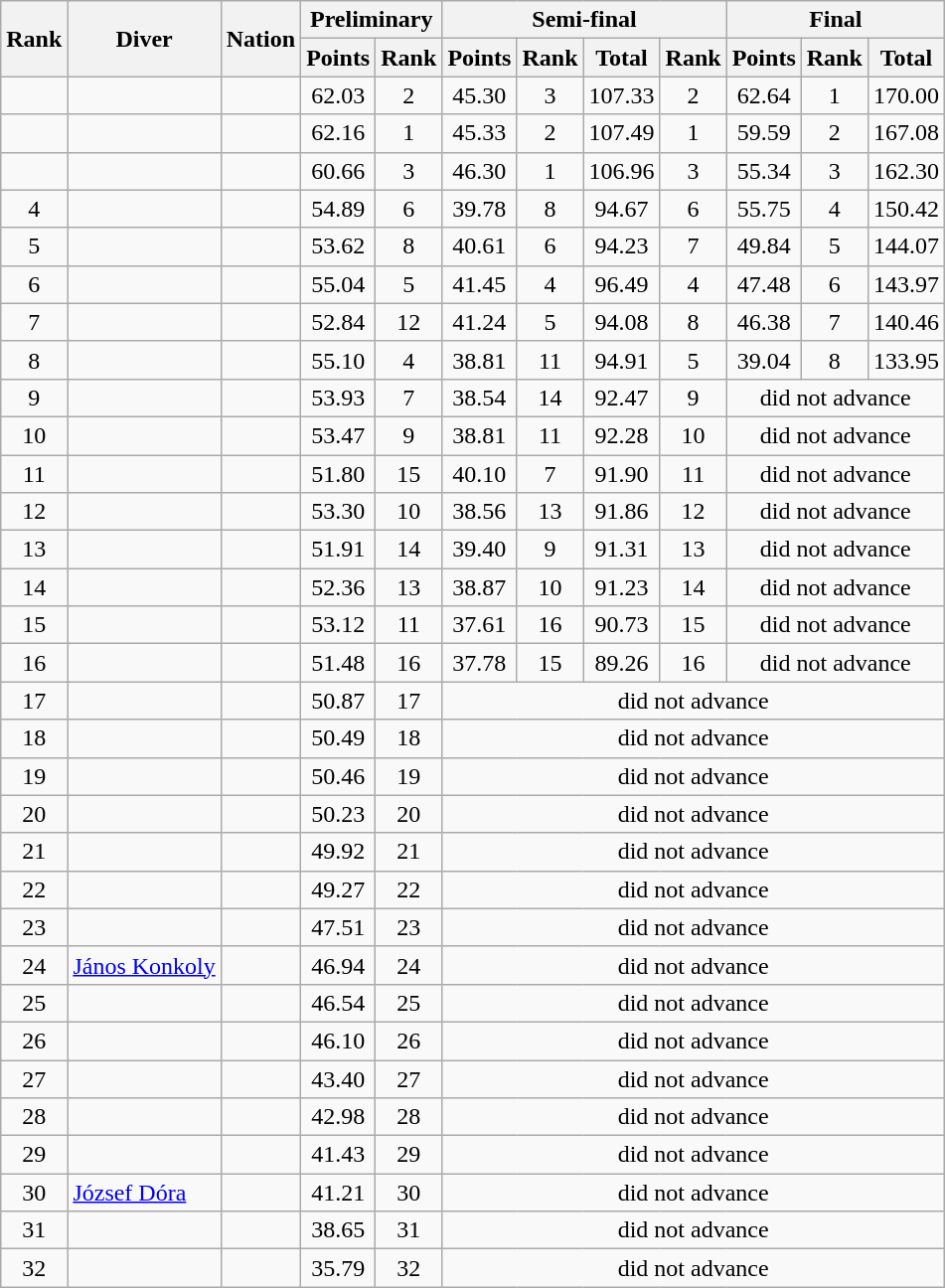<table class="wikitable sortable" style="text-align:center;">
<tr>
<th rowspan=2>Rank</th>
<th rowspan=2>Diver</th>
<th rowspan=2>Nation</th>
<th colspan=2>Preliminary</th>
<th colspan=4>Semi-final</th>
<th colspan=3>Final</th>
</tr>
<tr>
<th>Points</th>
<th>Rank</th>
<th>Points</th>
<th>Rank</th>
<th>Total</th>
<th>Rank</th>
<th>Points</th>
<th>Rank</th>
<th>Total</th>
</tr>
<tr>
<td></td>
<td align=left></td>
<td align=left></td>
<td>62.03</td>
<td>2</td>
<td>45.30</td>
<td>3</td>
<td>107.33</td>
<td>2</td>
<td>62.64</td>
<td>1</td>
<td>170.00</td>
</tr>
<tr>
<td></td>
<td align=left></td>
<td align=left></td>
<td>62.16</td>
<td>1</td>
<td>45.33</td>
<td>2</td>
<td>107.49</td>
<td>1</td>
<td>59.59</td>
<td>2</td>
<td>167.08</td>
</tr>
<tr>
<td></td>
<td align=left></td>
<td align=left></td>
<td>60.66</td>
<td>3</td>
<td>46.30</td>
<td>1</td>
<td>106.96</td>
<td>3</td>
<td>55.34</td>
<td>3</td>
<td>162.30</td>
</tr>
<tr>
<td>4</td>
<td align=left></td>
<td align=left></td>
<td>54.89</td>
<td>6</td>
<td>39.78</td>
<td>8</td>
<td>94.67</td>
<td>6</td>
<td>55.75</td>
<td>4</td>
<td>150.42</td>
</tr>
<tr>
<td>5</td>
<td align=left></td>
<td align=left></td>
<td>53.62</td>
<td>8</td>
<td>40.61</td>
<td>6</td>
<td>94.23</td>
<td>7</td>
<td>49.84</td>
<td>5</td>
<td>144.07</td>
</tr>
<tr>
<td>6</td>
<td align=left></td>
<td align=left></td>
<td>55.04</td>
<td>5</td>
<td>41.45</td>
<td>4</td>
<td>96.49</td>
<td>4</td>
<td>47.48</td>
<td>6</td>
<td>143.97</td>
</tr>
<tr>
<td>7</td>
<td align=left></td>
<td align=left></td>
<td>52.84</td>
<td>12</td>
<td>41.24</td>
<td>5</td>
<td>94.08</td>
<td>8</td>
<td>46.38</td>
<td>7</td>
<td>140.46</td>
</tr>
<tr>
<td>8</td>
<td align=left></td>
<td align=left></td>
<td>55.10</td>
<td>4</td>
<td>38.81</td>
<td>11</td>
<td>94.91</td>
<td>5</td>
<td>39.04</td>
<td>8</td>
<td>133.95</td>
</tr>
<tr>
<td>9</td>
<td align=left></td>
<td align=left></td>
<td>53.93</td>
<td>7</td>
<td>38.54</td>
<td>14</td>
<td>92.47</td>
<td>9</td>
<td colspan=3>did not advance</td>
</tr>
<tr>
<td>10</td>
<td align=left></td>
<td align=left></td>
<td>53.47</td>
<td>9</td>
<td>38.81</td>
<td>11</td>
<td>92.28</td>
<td>10</td>
<td colspan=3>did not advance</td>
</tr>
<tr>
<td>11</td>
<td align=left></td>
<td align=left></td>
<td>51.80</td>
<td>15</td>
<td>40.10</td>
<td>7</td>
<td>91.90</td>
<td>11</td>
<td colspan=3>did not advance</td>
</tr>
<tr>
<td>12</td>
<td align=left></td>
<td align=left></td>
<td>53.30</td>
<td>10</td>
<td>38.56</td>
<td>13</td>
<td>91.86</td>
<td>12</td>
<td colspan=3>did not advance</td>
</tr>
<tr>
<td>13</td>
<td align=left></td>
<td align=left></td>
<td>51.91</td>
<td>14</td>
<td>39.40</td>
<td>9</td>
<td>91.31</td>
<td>13</td>
<td colspan=3>did not advance</td>
</tr>
<tr>
<td>14</td>
<td align=left></td>
<td align=left></td>
<td>52.36</td>
<td>13</td>
<td>38.87</td>
<td>10</td>
<td>91.23</td>
<td>14</td>
<td colspan=3>did not advance</td>
</tr>
<tr>
<td>15</td>
<td align=left></td>
<td align=left></td>
<td>53.12</td>
<td>11</td>
<td>37.61</td>
<td>16</td>
<td>90.73</td>
<td>15</td>
<td colspan=3>did not advance</td>
</tr>
<tr>
<td>16</td>
<td align=left></td>
<td align=left></td>
<td>51.48</td>
<td>16</td>
<td>37.78</td>
<td>15</td>
<td>89.26</td>
<td>16</td>
<td colspan=3>did not advance</td>
</tr>
<tr>
<td>17</td>
<td align=left></td>
<td align=left></td>
<td>50.87</td>
<td>17</td>
<td colspan=7>did not advance</td>
</tr>
<tr>
<td>18</td>
<td align=left></td>
<td align=left></td>
<td>50.49</td>
<td>18</td>
<td colspan=7>did not advance</td>
</tr>
<tr>
<td>19</td>
<td align=left></td>
<td align=left></td>
<td>50.46</td>
<td>19</td>
<td colspan=7>did not advance</td>
</tr>
<tr>
<td>20</td>
<td align=left></td>
<td align=left></td>
<td>50.23</td>
<td>20</td>
<td colspan=7>did not advance</td>
</tr>
<tr>
<td>21</td>
<td align=left></td>
<td align=left></td>
<td>49.92</td>
<td>21</td>
<td colspan=7>did not advance</td>
</tr>
<tr>
<td>22</td>
<td align=left></td>
<td align=left></td>
<td>49.27</td>
<td>22</td>
<td colspan=7>did not advance</td>
</tr>
<tr>
<td>23</td>
<td align=left></td>
<td align=left></td>
<td>47.51</td>
<td>23</td>
<td colspan=7>did not advance</td>
</tr>
<tr>
<td>24</td>
<td align=left><a href='#'>János Konkoly</a></td>
<td align=left></td>
<td>46.94</td>
<td>24</td>
<td colspan=7>did not advance</td>
</tr>
<tr>
<td>25</td>
<td align=left></td>
<td align=left></td>
<td>46.54</td>
<td>25</td>
<td colspan=7>did not advance</td>
</tr>
<tr>
<td>26</td>
<td align=left></td>
<td align=left></td>
<td>46.10</td>
<td>26</td>
<td colspan=7>did not advance</td>
</tr>
<tr>
<td>27</td>
<td align=left></td>
<td align=left></td>
<td>43.40</td>
<td>27</td>
<td colspan=7>did not advance</td>
</tr>
<tr>
<td>28</td>
<td align=left></td>
<td align=left></td>
<td>42.98</td>
<td>28</td>
<td colspan=7>did not advance</td>
</tr>
<tr>
<td>29</td>
<td align=left></td>
<td align=left></td>
<td>41.43</td>
<td>29</td>
<td colspan=7>did not advance</td>
</tr>
<tr>
<td>30</td>
<td align=left><a href='#'>József Dóra</a></td>
<td align=left></td>
<td>41.21</td>
<td>30</td>
<td colspan=7>did not advance</td>
</tr>
<tr>
<td>31</td>
<td align=left></td>
<td align=left></td>
<td>38.65</td>
<td>31</td>
<td colspan=7>did not advance</td>
</tr>
<tr>
<td>32</td>
<td align=left></td>
<td align=left></td>
<td>35.79</td>
<td>32</td>
<td colspan=7>did not advance</td>
</tr>
</table>
